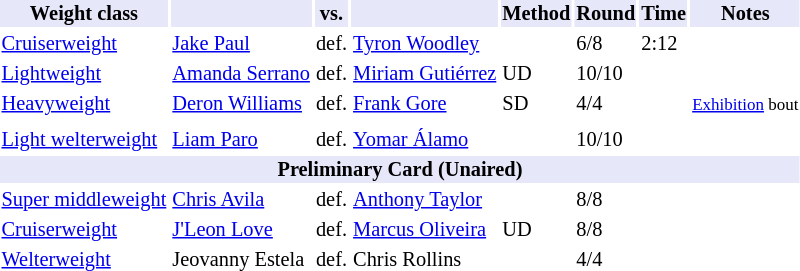<table class="toccolours" style="font-size: 85%;">
<tr>
<th style="background:#e6e8fa; color:#000; text-align:center;">Weight class</th>
<th style="background:#e6e8fa; color:#000; text-align:center;"></th>
<th style="background:#e6e8fa; color:#000; text-align:center;">vs.</th>
<th style="background:#e6e8fa; color:#000; text-align:center;"></th>
<th style="background:#e6e8fa; color:#000; text-align:center;">Method</th>
<th style="background:#e6e8fa; color:#000; text-align:center;">Round</th>
<th style="background:#e6e8fa; color:#000; text-align:center;">Time</th>
<th style="background:#e6e8fa; color:#000; text-align:center;">Notes</th>
</tr>
<tr>
<td><a href='#'>Cruiserweight</a></td>
<td> <a href='#'>Jake Paul</a></td>
<td>def.</td>
<td> <a href='#'>Tyron Woodley</a></td>
<td></td>
<td>6/8</td>
<td>2:12</td>
</tr>
<tr>
<td><a href='#'>Lightweight</a></td>
<td> <a href='#'>Amanda Serrano</a></td>
<td>def.</td>
<td> <a href='#'>Miriam Gutiérrez</a></td>
<td>UD</td>
<td>10/10</td>
</tr>
<tr>
<td><a href='#'>Heavyweight</a></td>
<td> <a href='#'>Deron Williams</a></td>
<td>def.</td>
<td> <a href='#'>Frank Gore</a></td>
<td>SD</td>
<td>4/4</td>
<td></td>
<td><small><a href='#'>Exhibition</a> bout</small></td>
</tr>
<tr>
<td></td>
</tr>
<tr>
<td><a href='#'>Light welterweight</a></td>
<td> <a href='#'>Liam Paro</a></td>
<td>def.</td>
<td> <a href='#'>Yomar Álamo</a></td>
<td></td>
<td>10/10</td>
</tr>
<tr>
<td colspan="8" style="background:#e6e8fa; color:#000; text-align:center;"><strong>Preliminary Card (Unaired)</strong></td>
</tr>
<tr>
<td><a href='#'>Super middleweight</a></td>
<td> <a href='#'>Chris Avila</a></td>
<td>def.</td>
<td> <a href='#'>Anthony Taylor</a></td>
<td></td>
<td>8/8</td>
<td></td>
</tr>
<tr>
<td><a href='#'>Cruiserweight</a></td>
<td> <a href='#'>J'Leon Love</a></td>
<td>def.</td>
<td> <a href='#'>Marcus Oliveira</a></td>
<td>UD</td>
<td>8/8</td>
<td></td>
</tr>
<tr>
<td><a href='#'>Welterweight</a></td>
<td> Jeovanny Estela</td>
<td>def.</td>
<td> Chris Rollins</td>
<td></td>
<td>4/4</td>
<td></td>
<td></td>
</tr>
</table>
